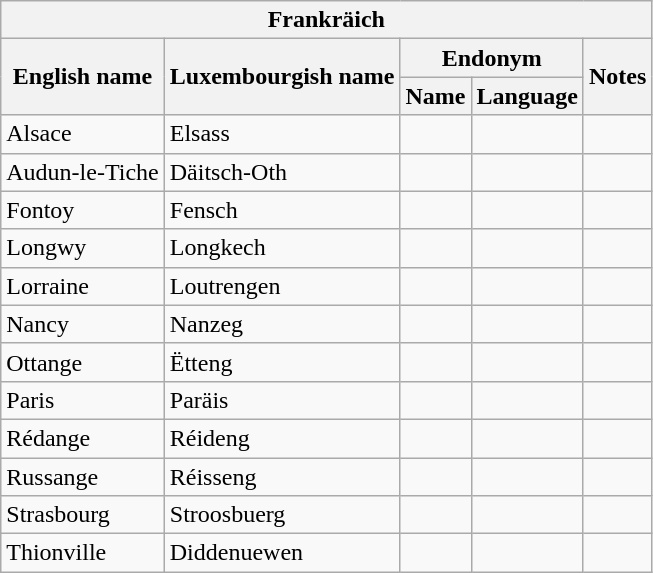<table class="wikitable sortable">
<tr>
<th colspan="5"> Frankräich</th>
</tr>
<tr>
<th rowspan="2">English name</th>
<th rowspan="2">Luxembourgish name</th>
<th colspan="2">Endonym</th>
<th rowspan="2">Notes</th>
</tr>
<tr>
<th>Name</th>
<th>Language</th>
</tr>
<tr>
<td>Alsace</td>
<td>Elsass</td>
<td></td>
<td></td>
<td></td>
</tr>
<tr>
<td>Audun-le-Tiche</td>
<td>Däitsch-Oth</td>
<td></td>
<td></td>
<td></td>
</tr>
<tr>
<td>Fontoy</td>
<td>Fensch</td>
<td></td>
<td></td>
<td></td>
</tr>
<tr>
<td>Longwy</td>
<td>Longkech</td>
<td></td>
<td></td>
<td></td>
</tr>
<tr>
<td>Lorraine</td>
<td>Loutrengen</td>
<td></td>
<td></td>
<td></td>
</tr>
<tr>
<td>Nancy</td>
<td>Nanzeg</td>
<td></td>
<td></td>
<td></td>
</tr>
<tr>
<td>Ottange</td>
<td>Ëtteng</td>
<td></td>
<td></td>
<td></td>
</tr>
<tr>
<td>Paris</td>
<td>Paräis</td>
<td></td>
<td></td>
<td></td>
</tr>
<tr>
<td>Rédange</td>
<td>Réideng</td>
<td></td>
<td></td>
<td></td>
</tr>
<tr>
<td>Russange</td>
<td>Réisseng</td>
<td></td>
<td></td>
<td></td>
</tr>
<tr>
<td>Strasbourg</td>
<td>Stroosbuerg</td>
<td></td>
<td></td>
<td></td>
</tr>
<tr>
<td>Thionville</td>
<td>Diddenuewen</td>
<td></td>
<td></td>
<td></td>
</tr>
</table>
